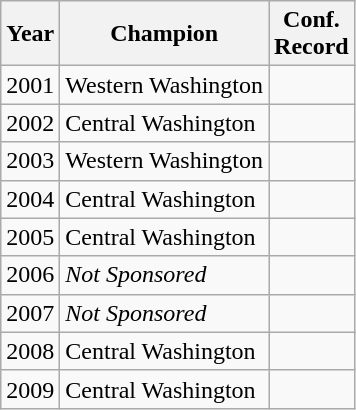<table class="wikitable">
<tr>
<th>Year</th>
<th>Champion</th>
<th>Conf.<br>Record</th>
</tr>
<tr>
<td>2001</td>
<td>Western Washington</td>
<td></td>
</tr>
<tr>
<td>2002</td>
<td>Central Washington</td>
<td></td>
</tr>
<tr>
<td>2003</td>
<td>Western Washington</td>
<td></td>
</tr>
<tr>
<td>2004</td>
<td>Central Washington</td>
<td></td>
</tr>
<tr>
<td>2005</td>
<td>Central Washington</td>
<td></td>
</tr>
<tr>
<td>2006</td>
<td><em>Not Sponsored</em></td>
<td></td>
</tr>
<tr>
<td>2007</td>
<td><em>Not Sponsored</em></td>
<td></td>
</tr>
<tr>
<td>2008</td>
<td>Central Washington</td>
<td></td>
</tr>
<tr>
<td>2009</td>
<td>Central Washington</td>
<td></td>
</tr>
</table>
